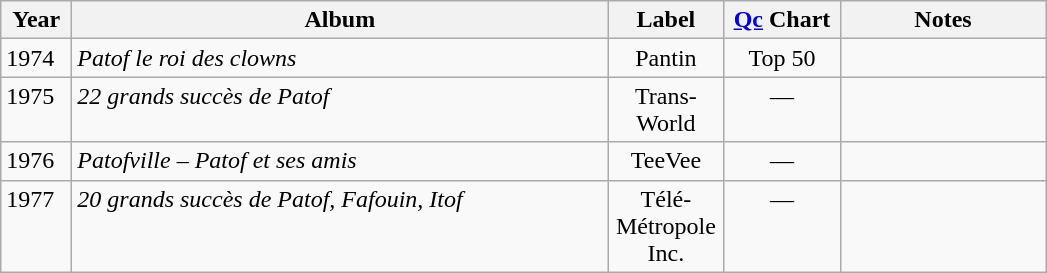<table class="wikitable">
<tr>
<th align="left" valign="top" width="40">Year</th>
<th align="left" valign="top" width="350">Album</th>
<th align="center" valign="top" width="70">Label</th>
<th align="center" valign="top" width="70"><a href='#'>Qc</a> Chart</th>
<th align="left" valign="top" width="130">Notes</th>
</tr>
<tr>
<td align="left" valign="top">1974</td>
<td align="left" valign="top"><em>Patof le roi des clowns</em></td>
<td align="center" valign="top">Pantin</td>
<td align="center" valign="top">Top 50</td>
<td align="center" valign="top"></td>
</tr>
<tr>
<td align="left" valign="top">1975</td>
<td align="left" valign="top"><em>22 grands succès de Patof</em></td>
<td align="center" valign="top">Trans-World</td>
<td align="center" valign="top">—</td>
<td align="center" valign="top"></td>
</tr>
<tr>
<td align="left" valign="top">1976</td>
<td align="left" valign="top"><em>Patofville – Patof et ses amis</em></td>
<td align="center" valign="top">TeeVee</td>
<td align="center" valign="top">—</td>
<td align="center" valign="top"></td>
</tr>
<tr>
<td align="left" valign="top">1977</td>
<td align="left" valign="top"><em>20 grands succès de Patof, Fafouin, Itof</em></td>
<td align="center" valign="top">Télé-Métropole Inc.</td>
<td align="center" valign="top">—</td>
<td align="center" valign="top"></td>
</tr>
</table>
